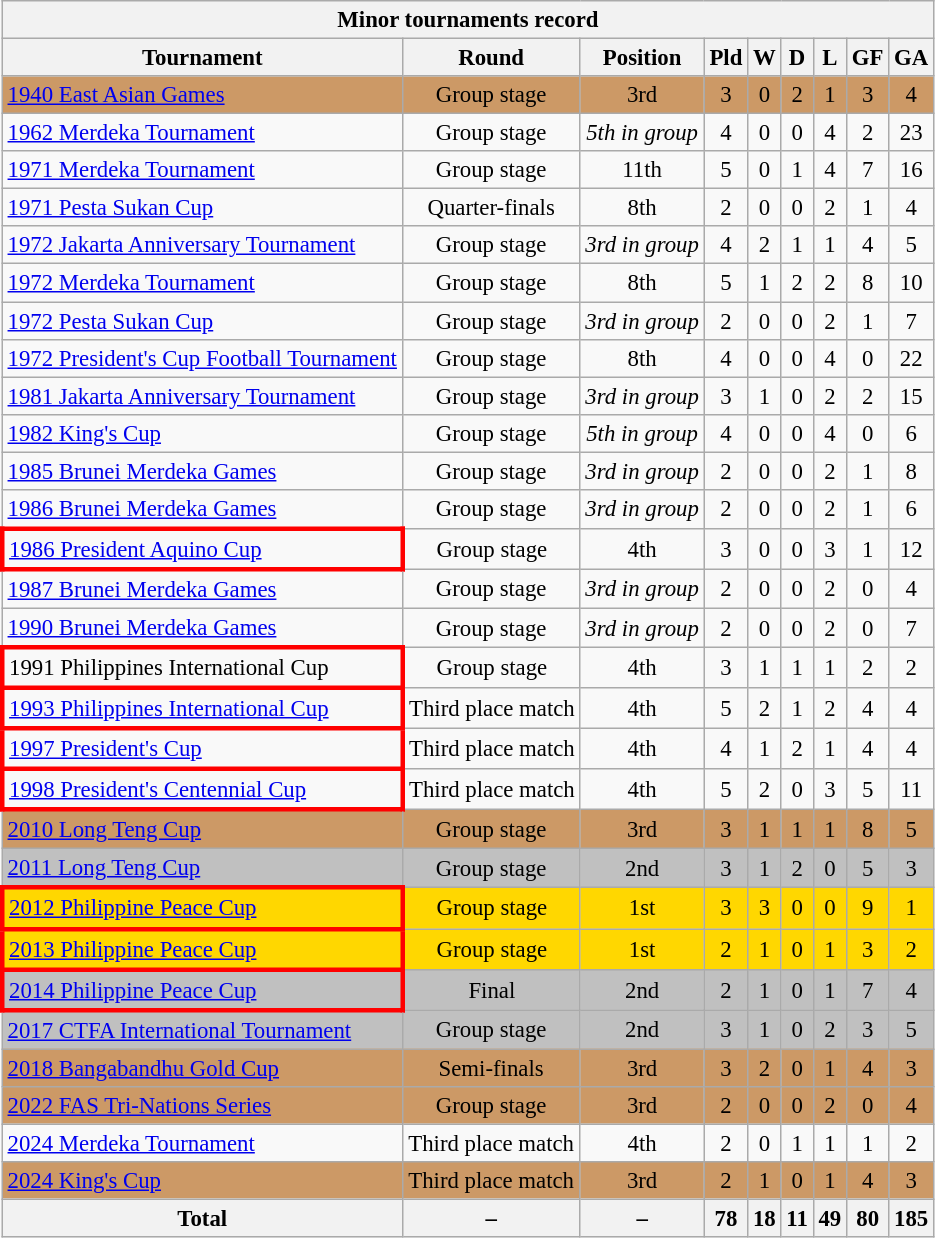<table class="wikitable collapsible collapsed" style="text-align: center; font-size:95%;">
<tr>
<th colspan=9 ">Minor tournaments record</th>
</tr>
<tr>
<th>Tournament</th>
<th>Round</th>
<th>Position</th>
<th>Pld</th>
<th>W</th>
<th>D</th>
<th>L</th>
<th>GF</th>
<th>GA</th>
</tr>
<tr style="background:#c96;">
<td align=left> <a href='#'>1940 East Asian Games<br> </a></td>
<td>Group stage</td>
<td>3rd</td>
<td>3</td>
<td>0</td>
<td>2</td>
<td>1</td>
<td>3</td>
<td>4</td>
</tr>
<tr>
<td align=left> <a href='#'>1962 Merdeka Tournament</a></td>
<td>Group stage</td>
<td><em>5th in group</em></td>
<td>4</td>
<td>0</td>
<td>0</td>
<td>4</td>
<td>2</td>
<td>23</td>
</tr>
<tr>
<td align=left> <a href='#'>1971 Merdeka Tournament</a></td>
<td>Group stage</td>
<td>11th</td>
<td>5</td>
<td>0</td>
<td>1</td>
<td>4</td>
<td>7</td>
<td>16</td>
</tr>
<tr>
<td align=left> <a href='#'>1971 Pesta Sukan Cup</a></td>
<td>Quarter-finals</td>
<td>8th</td>
<td>2</td>
<td>0</td>
<td>0</td>
<td>2</td>
<td>1</td>
<td>4</td>
</tr>
<tr>
<td align=left> <a href='#'>1972 Jakarta Anniversary Tournament</a></td>
<td>Group stage</td>
<td><em>3rd in group</em></td>
<td>4</td>
<td>2</td>
<td>1</td>
<td>1</td>
<td>4</td>
<td>5</td>
</tr>
<tr>
<td align=left> <a href='#'>1972 Merdeka Tournament</a></td>
<td>Group stage</td>
<td>8th</td>
<td>5</td>
<td>1</td>
<td>2</td>
<td>2</td>
<td>8</td>
<td>10</td>
</tr>
<tr>
<td align=left> <a href='#'>1972 Pesta Sukan Cup</a></td>
<td>Group stage</td>
<td><em>3rd in group</em></td>
<td>2</td>
<td>0</td>
<td>0</td>
<td>2</td>
<td>1</td>
<td>7</td>
</tr>
<tr>
<td align=left> <a href='#'>1972 President's Cup Football Tournament</a></td>
<td>Group stage</td>
<td>8th</td>
<td>4</td>
<td>0</td>
<td>0</td>
<td>4</td>
<td>0</td>
<td>22</td>
</tr>
<tr>
<td align=left> <a href='#'>1981 Jakarta Anniversary Tournament</a></td>
<td>Group stage</td>
<td><em>3rd in group</em></td>
<td>3</td>
<td>1</td>
<td>0</td>
<td>2</td>
<td>2</td>
<td>15</td>
</tr>
<tr>
<td align=left> <a href='#'>1982 King's Cup</a></td>
<td>Group stage</td>
<td><em>5th in group</em></td>
<td>4</td>
<td>0</td>
<td>0</td>
<td>4</td>
<td>0</td>
<td>6</td>
</tr>
<tr>
<td align=left> <a href='#'>1985 Brunei Merdeka Games</a></td>
<td>Group stage</td>
<td><em>3rd in group</em></td>
<td>2</td>
<td>0</td>
<td>0</td>
<td>2</td>
<td>1</td>
<td>8</td>
</tr>
<tr>
<td align=left> <a href='#'>1986 Brunei Merdeka Games</a></td>
<td>Group stage</td>
<td><em>3rd in group</em></td>
<td>2</td>
<td>0</td>
<td>0</td>
<td>2</td>
<td>1</td>
<td>6</td>
</tr>
<tr>
<td style="border: 3px solid red; text-align: left;"> <a href='#'>1986 President Aquino Cup</a></td>
<td>Group stage</td>
<td>4th</td>
<td>3</td>
<td>0</td>
<td>0</td>
<td>3</td>
<td>1</td>
<td>12</td>
</tr>
<tr>
<td align=left> <a href='#'>1987 Brunei Merdeka Games</a></td>
<td>Group stage</td>
<td><em>3rd in group</em></td>
<td>2</td>
<td>0</td>
<td>0</td>
<td>2</td>
<td>0</td>
<td>4</td>
</tr>
<tr>
<td align=left> <a href='#'>1990 Brunei Merdeka Games</a></td>
<td>Group stage</td>
<td><em>3rd in group</em></td>
<td>2</td>
<td>0</td>
<td>0</td>
<td>2</td>
<td>0</td>
<td>7</td>
</tr>
<tr>
<td style="border: 3px solid red; text-align: left;"> 1991 Philippines International Cup</td>
<td>Group stage</td>
<td>4th</td>
<td>3</td>
<td>1</td>
<td>1</td>
<td>1</td>
<td>2</td>
<td>2</td>
</tr>
<tr>
<td style="border: 3px solid red; text-align: left;"> <a href='#'>1993 Philippines International Cup</a></td>
<td>Third place match</td>
<td>4th</td>
<td>5</td>
<td>2</td>
<td>1</td>
<td>2</td>
<td>4</td>
<td>4</td>
</tr>
<tr>
<td style="border: 3px solid red; text-align: left;"> <a href='#'>1997 President's Cup</a></td>
<td>Third place match</td>
<td>4th</td>
<td>4</td>
<td>1</td>
<td>2</td>
<td>1</td>
<td>4</td>
<td>4</td>
</tr>
<tr>
<td style="border: 3px solid red; text-align: left;"> <a href='#'>1998 President's Centennial Cup</a></td>
<td>Third place match</td>
<td>4th</td>
<td>5</td>
<td>2</td>
<td>0</td>
<td>3</td>
<td>5</td>
<td>11</td>
</tr>
<tr style="background:#c96;">
<td align=left> <a href='#'>2010 Long Teng Cup</a></td>
<td>Group stage</td>
<td>3rd</td>
<td>3</td>
<td>1</td>
<td>1</td>
<td>1</td>
<td>8</td>
<td>5</td>
</tr>
<tr style="background:silver;">
<td align=left> <a href='#'>2011 Long Teng Cup</a></td>
<td>Group stage</td>
<td>2nd</td>
<td>3</td>
<td>1</td>
<td>2</td>
<td>0</td>
<td>5</td>
<td>3</td>
</tr>
<tr style="background:gold;">
<td style="border: 3px solid red; text-align: left;"> <a href='#'>2012 Philippine Peace Cup</a></td>
<td>Group stage</td>
<td>1st</td>
<td>3</td>
<td>3</td>
<td>0</td>
<td>0</td>
<td>9</td>
<td>1</td>
</tr>
<tr style="background:gold;">
<td style="border: 3px solid red; text-align: left;"> <a href='#'>2013 Philippine Peace Cup</a></td>
<td>Group stage</td>
<td>1st</td>
<td>2</td>
<td>1</td>
<td>0</td>
<td>1</td>
<td>3</td>
<td>2</td>
</tr>
<tr style="background:silver;">
<td style="border: 3px solid red; text-align: left;"> <a href='#'>2014 Philippine Peace Cup</a></td>
<td>Final</td>
<td>2nd</td>
<td>2</td>
<td>1</td>
<td>0</td>
<td>1</td>
<td>7</td>
<td>4</td>
</tr>
<tr style="background:silver;">
<td align=left> <a href='#'>2017 CTFA International Tournament</a></td>
<td>Group stage</td>
<td>2nd</td>
<td>3</td>
<td>1</td>
<td>0</td>
<td>2</td>
<td>3</td>
<td>5</td>
</tr>
<tr style="background:#c96;">
<td align=left> <a href='#'>2018 Bangabandhu Gold Cup</a></td>
<td>Semi-finals</td>
<td>3rd</td>
<td>3</td>
<td>2</td>
<td>0</td>
<td>1</td>
<td>4</td>
<td>3</td>
</tr>
<tr style="background:#c96;">
<td align=left> <a href='#'>2022 FAS Tri-Nations Series</a></td>
<td>Group stage</td>
<td>3rd</td>
<td>2</td>
<td>0</td>
<td>0</td>
<td>2</td>
<td>0</td>
<td>4</td>
</tr>
<tr>
<td align=left> <a href='#'>2024 Merdeka Tournament</a></td>
<td>Third place match</td>
<td>4th</td>
<td>2</td>
<td>0</td>
<td>1</td>
<td>1</td>
<td>1</td>
<td>2</td>
</tr>
<tr style="background:#c96;">
<td align=left> <a href='#'>2024 King's Cup</a></td>
<td>Third place match</td>
<td>3rd</td>
<td>2</td>
<td>1</td>
<td>0</td>
<td>1</td>
<td>4</td>
<td>3</td>
</tr>
<tr>
<th><strong>Total</strong></th>
<th>–</th>
<th>–</th>
<th>78</th>
<th>18</th>
<th>11</th>
<th>49</th>
<th>80</th>
<th>185</th>
</tr>
</table>
